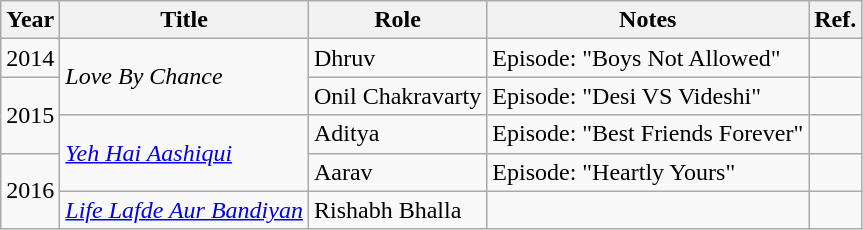<table class="wikitable sortable">
<tr>
<th>Year</th>
<th>Title</th>
<th>Role</th>
<th>Notes</th>
<th>Ref.</th>
</tr>
<tr>
<td>2014</td>
<td rowspan="2"><em>Love By Chance</em></td>
<td>Dhruv</td>
<td>Episode: "Boys Not Allowed"</td>
<td></td>
</tr>
<tr>
<td rowspan="2">2015</td>
<td>Onil Chakravarty</td>
<td>Episode: "Desi VS Videshi"</td>
<td></td>
</tr>
<tr>
<td rowspan="2"><em><a href='#'>Yeh Hai Aashiqui</a></em></td>
<td>Aditya</td>
<td>Episode: "Best Friends Forever"</td>
<td></td>
</tr>
<tr>
<td rowspan="2">2016</td>
<td>Aarav</td>
<td>Episode: "Heartly Yours"</td>
<td></td>
</tr>
<tr>
<td><em><a href='#'>Life Lafde Aur Bandiyan</a></em></td>
<td>Rishabh Bhalla</td>
<td></td>
<td></td>
</tr>
</table>
